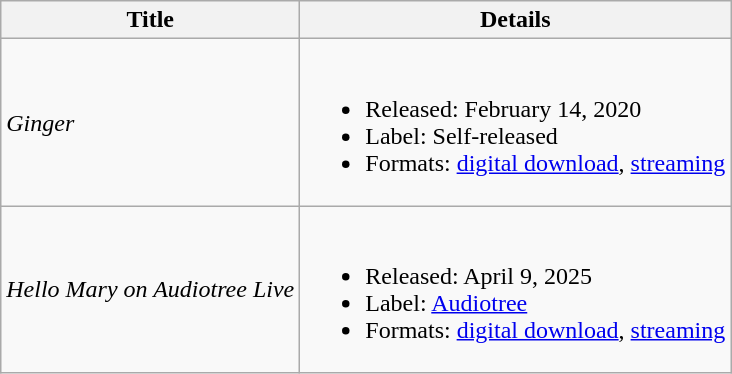<table class="wikitable">
<tr>
<th>Title</th>
<th>Details</th>
</tr>
<tr>
<td><em>Ginger</em></td>
<td><br><ul><li>Released: February 14, 2020</li><li>Label: Self-released</li><li>Formats: <a href='#'>digital download</a>, <a href='#'>streaming</a></li></ul></td>
</tr>
<tr>
<td><em>Hello Mary on Audiotree Live</em></td>
<td><br><ul><li>Released: April 9, 2025</li><li>Label: <a href='#'>Audiotree</a></li><li>Formats: <a href='#'>digital download</a>, <a href='#'>streaming</a></li></ul></td>
</tr>
</table>
